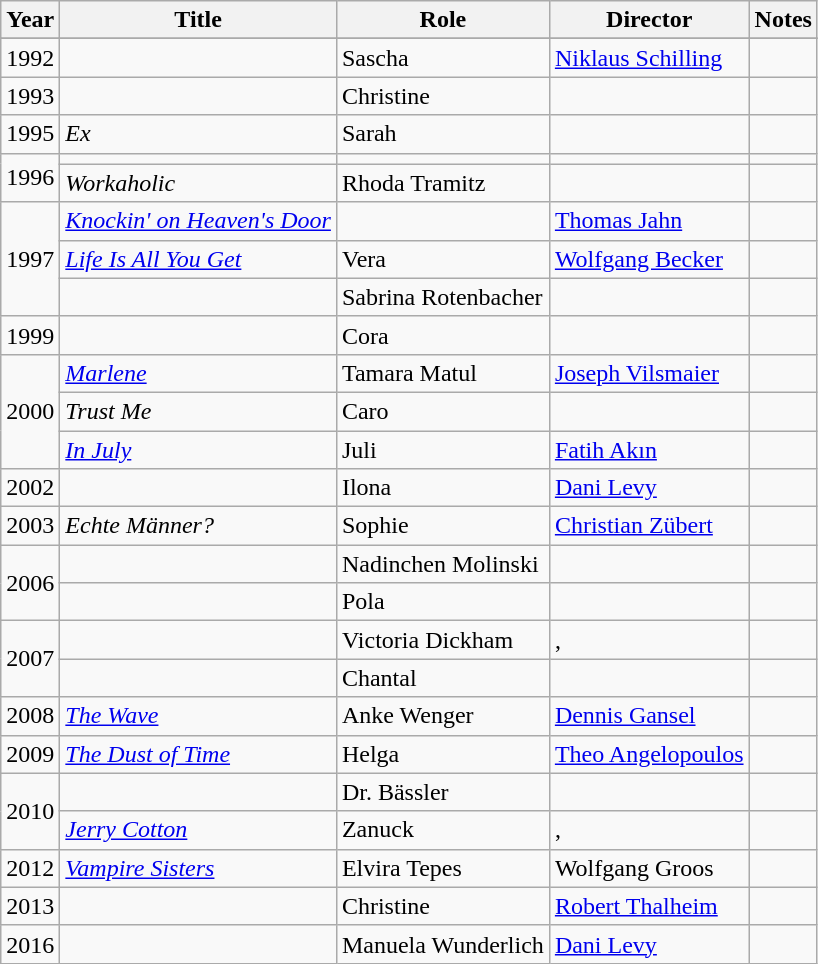<table class="wikitable sortable">
<tr>
<th>Year</th>
<th>Title</th>
<th>Role</th>
<th>Director</th>
<th class="unsortable">Notes</th>
</tr>
<tr>
</tr>
<tr>
<td>1992</td>
<td><em></em></td>
<td>Sascha</td>
<td><a href='#'>Niklaus Schilling</a></td>
<td></td>
</tr>
<tr>
<td>1993</td>
<td><em></em></td>
<td>Christine</td>
<td></td>
<td></td>
</tr>
<tr>
<td>1995</td>
<td><em>Ex</em></td>
<td>Sarah</td>
<td></td>
<td></td>
</tr>
<tr>
<td rowspan=2>1996</td>
<td><em></em></td>
<td></td>
<td></td>
<td></td>
</tr>
<tr>
<td><em>Workaholic</em></td>
<td>Rhoda Tramitz</td>
<td></td>
<td></td>
</tr>
<tr>
<td rowspan=3>1997</td>
<td><em><a href='#'>Knockin' on Heaven's Door</a></em></td>
<td></td>
<td><a href='#'>Thomas Jahn</a></td>
<td></td>
</tr>
<tr>
<td><em><a href='#'>Life Is All You Get</a></em></td>
<td>Vera</td>
<td><a href='#'>Wolfgang Becker</a></td>
<td></td>
</tr>
<tr>
<td><em></em></td>
<td>Sabrina Rotenbacher</td>
<td></td>
<td></td>
</tr>
<tr>
<td>1999</td>
<td><em></em></td>
<td>Cora</td>
<td></td>
<td></td>
</tr>
<tr>
<td rowspan=3>2000</td>
<td><em><a href='#'>Marlene</a></em></td>
<td>Tamara Matul</td>
<td><a href='#'>Joseph Vilsmaier</a></td>
<td></td>
</tr>
<tr>
<td><em>Trust Me</em></td>
<td>Caro</td>
<td></td>
<td></td>
</tr>
<tr>
<td><em><a href='#'>In July</a></em></td>
<td>Juli</td>
<td><a href='#'>Fatih Akın</a></td>
<td></td>
</tr>
<tr>
<td>2002</td>
<td><em></em></td>
<td>Ilona</td>
<td><a href='#'>Dani Levy</a></td>
<td></td>
</tr>
<tr>
<td>2003</td>
<td><em>Echte Männer?</em></td>
<td>Sophie</td>
<td><a href='#'>Christian Zübert</a></td>
<td></td>
</tr>
<tr>
<td rowspan=2>2006</td>
<td><em></em></td>
<td>Nadinchen Molinski</td>
<td></td>
<td></td>
</tr>
<tr>
<td><em></em></td>
<td>Pola</td>
<td></td>
<td></td>
</tr>
<tr>
<td rowspan=2>2007</td>
<td><em></em></td>
<td>Victoria Dickham</td>
<td>, </td>
<td></td>
</tr>
<tr>
<td><em></em></td>
<td>Chantal</td>
<td></td>
<td></td>
</tr>
<tr>
<td>2008</td>
<td><em><a href='#'>The Wave</a></em></td>
<td>Anke Wenger</td>
<td><a href='#'>Dennis Gansel</a></td>
<td></td>
</tr>
<tr>
<td>2009</td>
<td><em><a href='#'>The Dust of Time</a></em></td>
<td>Helga</td>
<td><a href='#'>Theo Angelopoulos</a></td>
<td></td>
</tr>
<tr>
<td rowspan=2>2010</td>
<td><em></em></td>
<td>Dr. Bässler</td>
<td></td>
<td></td>
</tr>
<tr>
<td><em><a href='#'>Jerry Cotton</a></em></td>
<td>Zanuck</td>
<td>, </td>
<td></td>
</tr>
<tr>
<td>2012</td>
<td><em><a href='#'>Vampire Sisters</a></em></td>
<td>Elvira Tepes</td>
<td>Wolfgang Groos</td>
<td></td>
</tr>
<tr>
<td>2013</td>
<td><em></em></td>
<td>Christine</td>
<td><a href='#'>Robert Thalheim</a></td>
<td></td>
</tr>
<tr>
<td>2016</td>
<td><em></em></td>
<td>Manuela Wunderlich</td>
<td><a href='#'>Dani Levy</a></td>
<td></td>
</tr>
</table>
